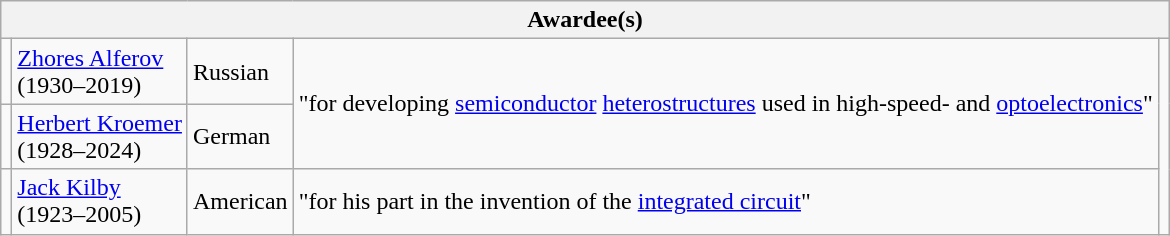<table class="wikitable">
<tr>
<th colspan="5">Awardee(s)</th>
</tr>
<tr>
<td></td>
<td><a href='#'>Zhores Alferov</a><br>(1930–2019)</td>
<td> Russian</td>
<td rowspan="2">"for developing <a href='#'>semiconductor</a> <a href='#'>heterostructures</a> used in high-speed- and <a href='#'>optoelectronics</a>"</td>
<td rowspan="3"></td>
</tr>
<tr>
<td></td>
<td><a href='#'>Herbert Kroemer</a><br>(1928–2024)</td>
<td> German</td>
</tr>
<tr>
<td></td>
<td><a href='#'>Jack Kilby</a><br>(1923–2005)</td>
<td> American</td>
<td>"for his part in the invention of the <a href='#'>integrated circuit</a>"</td>
</tr>
</table>
